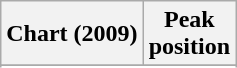<table class="wikitable sortable plainrowheaders" style="text-align:center">
<tr>
<th>Chart (2009)</th>
<th>Peak<br>position</th>
</tr>
<tr>
</tr>
<tr>
</tr>
<tr>
</tr>
</table>
